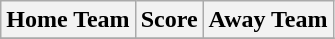<table class="wikitable" style="text-align: center">
<tr>
<th>Home Team</th>
<th>Score</th>
<th>Away Team</th>
</tr>
<tr>
</tr>
</table>
